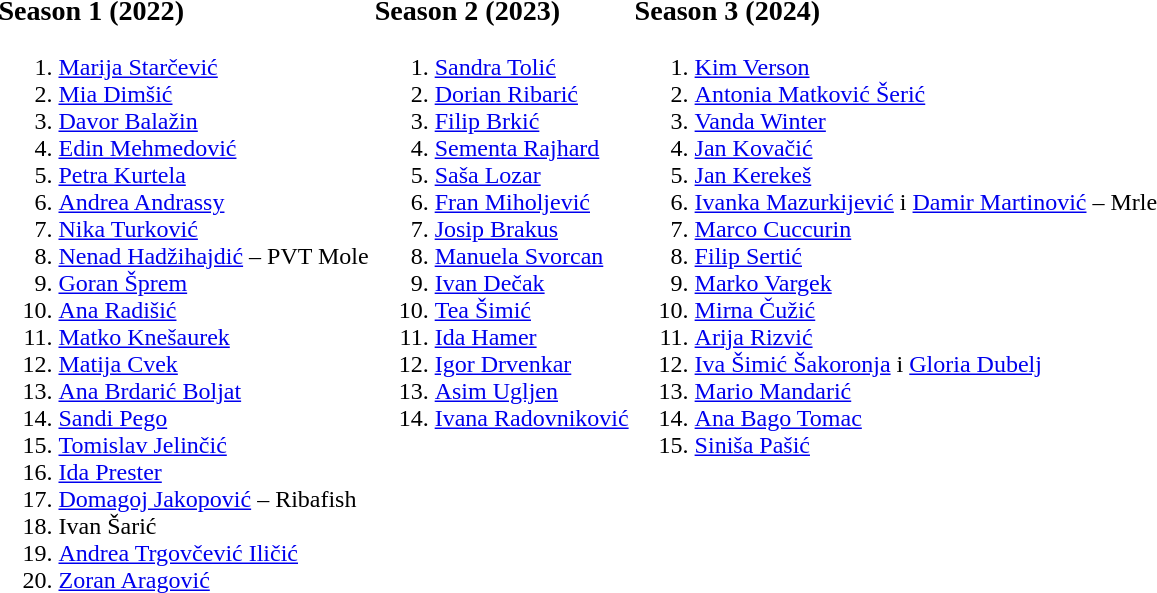<table>
<tr ---- Style="vertical-align:top">
<td><br><h3>Season 1 (2022)</h3><ol><li><a href='#'>Marija Starčević</a></li><li><a href='#'>Mia Dimšić</a></li><li><a href='#'>Davor Balažin</a></li><li><a href='#'>Edin Mehmedović</a></li><li><a href='#'>Petra Kurtela</a></li><li><a href='#'>Andrea Andrassy</a></li><li><a href='#'>Nika Turković</a></li><li><a href='#'>Nenad Hadžihajdić</a> – PVT Mole</li><li><a href='#'>Goran Šprem</a></li><li><a href='#'>Ana Radišić</a></li><li><a href='#'>Matko Knešaurek</a></li><li><a href='#'>Matija Cvek</a></li><li><a href='#'>Ana Brdarić Boljat</a></li><li><a href='#'>Sandi Pego</a></li><li><a href='#'>Tomislav Jelinčić</a></li><li><a href='#'>Ida Prester</a></li><li><a href='#'>Domagoj Jakopović</a> – Ribafish</li><li>Ivan Šarić</li><li><a href='#'>Andrea Trgovčević Iličić</a></li><li><a href='#'>Zoran Aragović</a></li></ol></td>
<td><br><h3>Season 2 (2023)</h3><ol><li><a href='#'>Sandra Tolić</a></li><li><a href='#'>Dorian Ribarić</a></li><li><a href='#'>Filip Brkić</a></li><li><a href='#'>Sementa Rajhard</a></li><li><a href='#'>Saša Lozar</a></li><li><a href='#'>Fran Miholjević</a></li><li><a href='#'>Josip Brakus</a></li><li><a href='#'>Manuela Svorcan</a></li><li><a href='#'>Ivan Dečak</a></li><li><a href='#'>Tea Šimić</a></li><li><a href='#'>Ida Hamer</a></li><li><a href='#'>Igor Drvenkar</a></li><li><a href='#'>Asim Ugljen</a></li><li><a href='#'>Ivana Radovniković</a></li></ol></td>
<td><br><h3>Season 3 (2024)</h3><ol><li><a href='#'>Kim Verson</a></li><li><a href='#'>Antonia Matković Šerić</a></li><li><a href='#'>Vanda Winter</a></li><li><a href='#'>Jan Kovačić</a></li><li><a href='#'>Jan Kerekeš</a></li><li><a href='#'>Ivanka Mazurkijević</a> i <a href='#'>Damir Martinović</a> – Mrle</li><li><a href='#'>Marco Cuccurin</a></li><li><a href='#'>Filip Sertić</a></li><li><a href='#'>Marko Vargek</a></li><li><a href='#'>Mirna Čužić</a></li><li><a href='#'>Arija Rizvić</a></li><li><a href='#'>Iva Šimić Šakoronja</a> i <a href='#'>Gloria Dubelj</a></li><li><a href='#'>Mario Mandarić</a></li><li><a href='#'>Ana Bago Tomac</a></li><li><a href='#'>Siniša Pašić</a></li></ol></td>
</tr>
</table>
